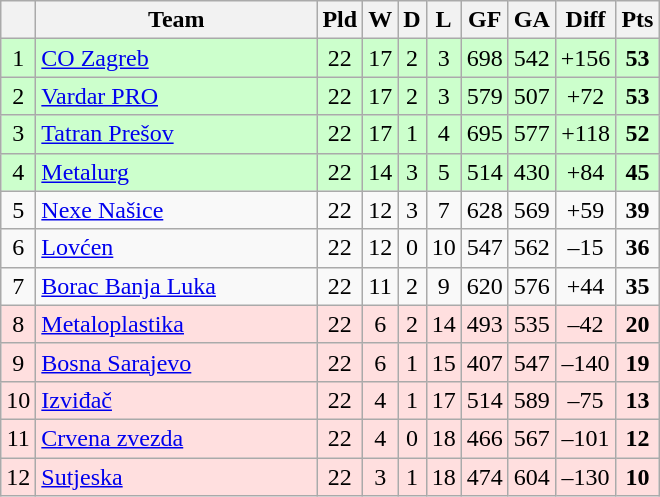<table class="wikitable sortable" style="text-align:center">
<tr>
<th></th>
<th width="180">Team</th>
<th>Pld</th>
<th>W</th>
<th>D</th>
<th>L</th>
<th>GF</th>
<th>GA</th>
<th>Diff</th>
<th>Pts</th>
</tr>
<tr bgcolor="#ccffcc">
<td>1</td>
<td align=left> <a href='#'>CO Zagreb</a></td>
<td>22</td>
<td>17</td>
<td>2</td>
<td>3</td>
<td>698</td>
<td>542</td>
<td>+156</td>
<td><strong>53</strong></td>
</tr>
<tr bgcolor="#ccffcc">
<td>2</td>
<td align=left> <a href='#'>Vardar PRO</a></td>
<td>22</td>
<td>17</td>
<td>2</td>
<td>3</td>
<td>579</td>
<td>507</td>
<td>+72</td>
<td><strong>53</strong></td>
</tr>
<tr bgcolor="#ccffcc">
<td>3</td>
<td align=left> <a href='#'>Tatran Prešov</a></td>
<td>22</td>
<td>17</td>
<td>1</td>
<td>4</td>
<td>695</td>
<td>577</td>
<td>+118</td>
<td><strong>52</strong></td>
</tr>
<tr bgcolor="#ccffcc">
<td>4</td>
<td align=left> <a href='#'>Metalurg</a></td>
<td>22</td>
<td>14</td>
<td>3</td>
<td>5</td>
<td>514</td>
<td>430</td>
<td>+84</td>
<td><strong>45</strong></td>
</tr>
<tr>
<td>5</td>
<td align=left> <a href='#'>Nexe Našice</a></td>
<td>22</td>
<td>12</td>
<td>3</td>
<td>7</td>
<td>628</td>
<td>569</td>
<td>+59</td>
<td><strong>39</strong></td>
</tr>
<tr>
<td>6</td>
<td align=left> <a href='#'>Lovćen</a></td>
<td>22</td>
<td>12</td>
<td>0</td>
<td>10</td>
<td>547</td>
<td>562</td>
<td>–15</td>
<td><strong>36</strong></td>
</tr>
<tr>
<td>7</td>
<td align=left> <a href='#'>Borac Banja Luka</a></td>
<td>22</td>
<td>11</td>
<td>2</td>
<td>9</td>
<td>620</td>
<td>576</td>
<td>+44</td>
<td><strong>35</strong></td>
</tr>
<tr bgcolor=#FFDFDF>
<td>8</td>
<td align=left> <a href='#'>Metaloplastika</a></td>
<td>22</td>
<td>6</td>
<td>2</td>
<td>14</td>
<td>493</td>
<td>535</td>
<td>–42</td>
<td><strong>20</strong></td>
</tr>
<tr bgcolor=#FFDFDF>
<td>9</td>
<td align=left> <a href='#'>Bosna Sarajevo</a></td>
<td>22</td>
<td>6</td>
<td>1</td>
<td>15</td>
<td>407</td>
<td>547</td>
<td>–140</td>
<td><strong>19</strong></td>
</tr>
<tr bgcolor=#FFDFDF>
<td>10</td>
<td align=left> <a href='#'>Izviđač</a></td>
<td>22</td>
<td>4</td>
<td>1</td>
<td>17</td>
<td>514</td>
<td>589</td>
<td>–75</td>
<td><strong>13</strong></td>
</tr>
<tr bgcolor=#FFDFDF>
<td>11</td>
<td align=left> <a href='#'>Crvena zvezda</a></td>
<td>22</td>
<td>4</td>
<td>0</td>
<td>18</td>
<td>466</td>
<td>567</td>
<td>–101</td>
<td><strong>12</strong></td>
</tr>
<tr bgcolor=#FFDFDF>
<td>12</td>
<td align=left> <a href='#'>Sutjeska</a></td>
<td>22</td>
<td>3</td>
<td>1</td>
<td>18</td>
<td>474</td>
<td>604</td>
<td>–130</td>
<td><strong>10</strong></td>
</tr>
</table>
